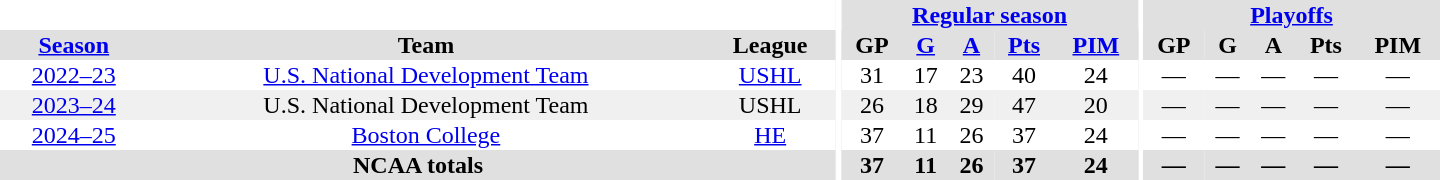<table border="0" cellpadding="1" cellspacing="0" style="text-align:center; width:60em;">
<tr bgcolor="#e0e0e0">
<th colspan="3" bgcolor="#ffffff"></th>
<th rowspan="101" bgcolor="#ffffff"></th>
<th colspan="5"><a href='#'>Regular season</a></th>
<th rowspan="101" bgcolor="#ffffff"></th>
<th colspan="5"><a href='#'>Playoffs</a></th>
</tr>
<tr bgcolor="#e0e0e0">
<th><a href='#'>Season</a></th>
<th>Team</th>
<th>League</th>
<th>GP</th>
<th><a href='#'>G</a></th>
<th><a href='#'>A</a></th>
<th><a href='#'>Pts</a></th>
<th><a href='#'>PIM</a></th>
<th>GP</th>
<th>G</th>
<th>A</th>
<th>Pts</th>
<th>PIM</th>
</tr>
<tr>
<td><a href='#'>2022–23</a></td>
<td><a href='#'>U.S. National Development Team</a></td>
<td><a href='#'>USHL</a></td>
<td>31</td>
<td>17</td>
<td>23</td>
<td>40</td>
<td>24</td>
<td>—</td>
<td>—</td>
<td>—</td>
<td>—</td>
<td>—</td>
</tr>
<tr bgcolor="#f0f0f0">
<td><a href='#'>2023–24</a></td>
<td>U.S. National Development Team</td>
<td>USHL</td>
<td>26</td>
<td>18</td>
<td>29</td>
<td>47</td>
<td>20</td>
<td>—</td>
<td>—</td>
<td>—</td>
<td>—</td>
<td>—</td>
</tr>
<tr>
<td><a href='#'>2024–25</a></td>
<td><a href='#'>Boston College</a></td>
<td><a href='#'>HE</a></td>
<td>37</td>
<td>11</td>
<td>26</td>
<td>37</td>
<td>24</td>
<td>—</td>
<td>—</td>
<td>—</td>
<td>—</td>
<td>—</td>
</tr>
<tr bgcolor="#e0e0e0">
<th colspan="3">NCAA totals</th>
<th>37</th>
<th>11</th>
<th>26</th>
<th>37</th>
<th>24</th>
<th>—</th>
<th>—</th>
<th>—</th>
<th>—</th>
<th>—</th>
</tr>
</table>
